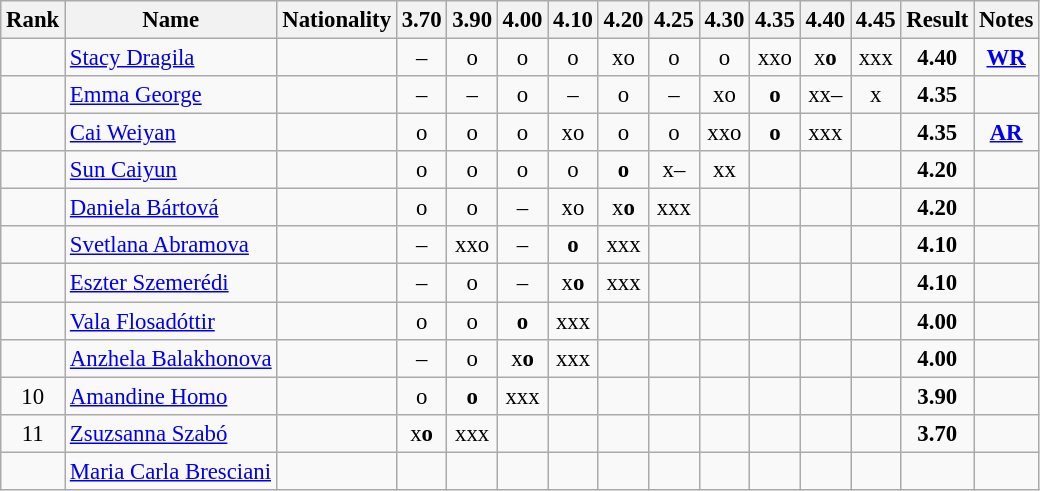<table class="wikitable sortable" style="text-align:center;font-size:95%">
<tr>
<th>Rank</th>
<th>Name</th>
<th>Nationality</th>
<th>3.70</th>
<th>3.90</th>
<th>4.00</th>
<th>4.10</th>
<th>4.20</th>
<th>4.25</th>
<th>4.30</th>
<th>4.35</th>
<th>4.40</th>
<th>4.45</th>
<th>Result</th>
<th>Notes</th>
</tr>
<tr>
<td></td>
<td align="left"><a href='#'>Stacy Dragila</a></td>
<td align=left></td>
<td>–</td>
<td>o</td>
<td>o</td>
<td>o</td>
<td>xo</td>
<td>o</td>
<td>o</td>
<td>xxo</td>
<td>x<strong>o</strong></td>
<td>xxx</td>
<td><strong>4.40</strong></td>
<td><strong><a href='#'>WR</a></strong></td>
</tr>
<tr>
<td></td>
<td align="left"><a href='#'>Emma George</a></td>
<td align=left></td>
<td>–</td>
<td>–</td>
<td>o</td>
<td>–</td>
<td>o</td>
<td>–</td>
<td>xo</td>
<td><strong>o</strong></td>
<td>xx–</td>
<td>x</td>
<td><strong>4.35</strong></td>
<td></td>
</tr>
<tr>
<td></td>
<td align="left"><a href='#'>Cai Weiyan</a></td>
<td align=left></td>
<td>o</td>
<td>o</td>
<td>o</td>
<td>xo</td>
<td>o</td>
<td>o</td>
<td>xxo</td>
<td><strong>o</strong></td>
<td>xxx</td>
<td></td>
<td><strong>4.35</strong></td>
<td><strong><a href='#'>AR</a></strong></td>
</tr>
<tr>
<td></td>
<td align="left"><a href='#'>Sun Caiyun</a></td>
<td align=left></td>
<td>o</td>
<td>o</td>
<td>o</td>
<td>o</td>
<td><strong>o</strong></td>
<td>x–</td>
<td>xx</td>
<td></td>
<td></td>
<td></td>
<td><strong>4.20</strong></td>
<td></td>
</tr>
<tr>
<td></td>
<td align="left"><a href='#'>Daniela Bártová</a></td>
<td align=left></td>
<td>o</td>
<td>o</td>
<td>–</td>
<td>xo</td>
<td>x<strong>o</strong></td>
<td>xxx</td>
<td></td>
<td></td>
<td></td>
<td></td>
<td><strong>4.20</strong></td>
<td></td>
</tr>
<tr>
<td></td>
<td align="left"><a href='#'>Svetlana Abramova</a></td>
<td align=left></td>
<td>–</td>
<td>xxo</td>
<td>–</td>
<td><strong>o</strong></td>
<td>xxx</td>
<td></td>
<td></td>
<td></td>
<td></td>
<td></td>
<td><strong>4.10</strong></td>
<td></td>
</tr>
<tr>
<td></td>
<td align="left"><a href='#'>Eszter Szemerédi</a></td>
<td align=left></td>
<td>–</td>
<td>o</td>
<td>–</td>
<td>x<strong>o</strong></td>
<td>xxx</td>
<td></td>
<td></td>
<td></td>
<td></td>
<td></td>
<td><strong>4.10</strong></td>
<td></td>
</tr>
<tr>
<td></td>
<td align="left"><a href='#'>Vala Flosadóttir</a></td>
<td align=left></td>
<td>o</td>
<td>o</td>
<td><strong>o</strong></td>
<td>xxx</td>
<td></td>
<td></td>
<td></td>
<td></td>
<td></td>
<td></td>
<td><strong>4.00</strong></td>
<td></td>
</tr>
<tr>
<td></td>
<td align="left"><a href='#'>Anzhela Balakhonova</a></td>
<td align=left></td>
<td>–</td>
<td>o</td>
<td>x<strong>o</strong></td>
<td>xxx</td>
<td></td>
<td></td>
<td></td>
<td></td>
<td></td>
<td></td>
<td><strong>4.00</strong></td>
<td></td>
</tr>
<tr>
<td>10</td>
<td align="left"><a href='#'>Amandine Homo</a></td>
<td align=left></td>
<td>o</td>
<td><strong>o</strong></td>
<td>xxx</td>
<td></td>
<td></td>
<td></td>
<td></td>
<td></td>
<td></td>
<td></td>
<td><strong>3.90</strong></td>
<td></td>
</tr>
<tr>
<td>11</td>
<td align="left"><a href='#'>Zsuzsanna Szabó</a></td>
<td align=left></td>
<td>x<strong>o</strong></td>
<td>xxx</td>
<td></td>
<td></td>
<td></td>
<td></td>
<td></td>
<td></td>
<td></td>
<td></td>
<td><strong>3.70</strong></td>
<td></td>
</tr>
<tr>
<td></td>
<td align="left"><a href='#'>Maria Carla Bresciani</a></td>
<td align=left></td>
<td></td>
<td></td>
<td></td>
<td></td>
<td></td>
<td></td>
<td></td>
<td></td>
<td></td>
<td></td>
<td><strong></strong></td>
<td></td>
</tr>
</table>
